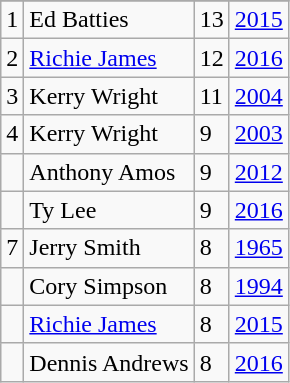<table class="wikitable">
<tr>
</tr>
<tr>
<td>1</td>
<td>Ed Batties</td>
<td>13</td>
<td><a href='#'>2015</a></td>
</tr>
<tr>
<td>2</td>
<td><a href='#'>Richie James</a></td>
<td>12</td>
<td><a href='#'>2016</a></td>
</tr>
<tr>
<td>3</td>
<td>Kerry Wright</td>
<td>11</td>
<td><a href='#'>2004</a></td>
</tr>
<tr>
<td>4</td>
<td>Kerry Wright</td>
<td>9</td>
<td><a href='#'>2003</a></td>
</tr>
<tr>
<td></td>
<td>Anthony Amos</td>
<td>9</td>
<td><a href='#'>2012</a></td>
</tr>
<tr>
<td></td>
<td>Ty Lee</td>
<td>9</td>
<td><a href='#'>2016</a></td>
</tr>
<tr>
<td>7</td>
<td>Jerry Smith</td>
<td>8</td>
<td><a href='#'>1965</a></td>
</tr>
<tr>
<td></td>
<td>Cory Simpson</td>
<td>8</td>
<td><a href='#'>1994</a></td>
</tr>
<tr>
<td></td>
<td><a href='#'>Richie James</a></td>
<td>8</td>
<td><a href='#'>2015</a></td>
</tr>
<tr>
<td></td>
<td>Dennis Andrews</td>
<td>8</td>
<td><a href='#'>2016</a></td>
</tr>
</table>
